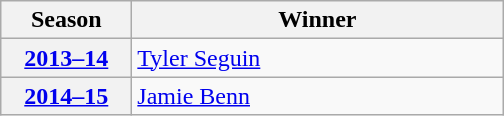<table class="wikitable">
<tr>
<th scope="col" style="width:5em">Season</th>
<th scope="col" style="width:15em">Winner</th>
</tr>
<tr>
<th scope="row"><a href='#'>2013–14</a></th>
<td><a href='#'>Tyler Seguin</a></td>
</tr>
<tr>
<th scope="row"><a href='#'>2014–15</a></th>
<td><a href='#'>Jamie Benn</a></td>
</tr>
</table>
